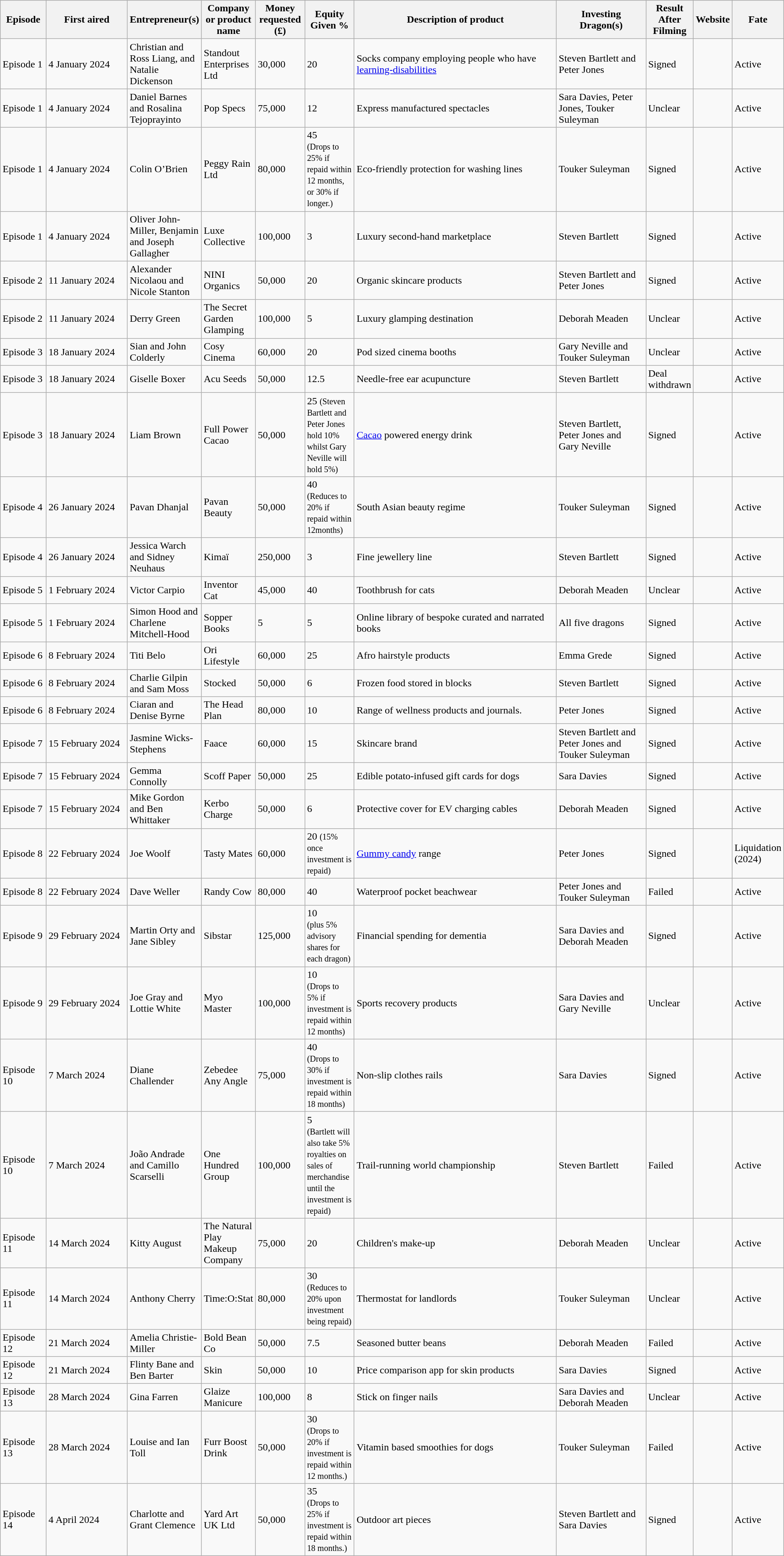<table class="wikitable sortable">
<tr>
<th style="width:75px">Episode</th>
<th style="width:175px">First aired</th>
<th style="width:100px">Entrepreneur(s)</th>
<th>Company or product name</th>
<th style="width:75px">Money requested (£)</th>
<th style="width:75px">Equity Given %</th>
<th style="width:500px">Description of product</th>
<th style="width:190px">Investing Dragon(s)</th>
<th>Result After Filming</th>
<th>Website</th>
<th>Fate</th>
</tr>
<tr>
<td>Episode 1</td>
<td>4 January 2024</td>
<td>Christian and Ross Liang, and Natalie Dickenson </td>
<td>Standout Enterprises Ltd</td>
<td>30,000</td>
<td>20</td>
<td>Socks company employing people who have <a href='#'>learning-disabilities</a></td>
<td>Steven Bartlett and Peter Jones</td>
<td>Signed</td>
<td></td>
<td>Active </td>
</tr>
<tr>
<td>Episode 1</td>
<td>4 January 2024</td>
<td>Daniel Barnes and Rosalina Tejoprayinto</td>
<td>Pop Specs</td>
<td>75,000</td>
<td>12</td>
<td>Express manufactured spectacles</td>
<td>Sara Davies, Peter Jones, Touker Suleyman</td>
<td>Unclear </td>
<td></td>
<td>Active </td>
</tr>
<tr>
<td>Episode 1</td>
<td>4 January 2024</td>
<td>Colin O’Brien</td>
<td>Peggy Rain Ltd</td>
<td>80,000</td>
<td>45 <br><small>(Drops to 25% if repaid within 12 months, or 30% if longer.)</small></td>
<td>Eco-friendly protection for washing lines</td>
<td>Touker Suleyman</td>
<td>Signed</td>
<td></td>
<td>Active </td>
</tr>
<tr>
<td>Episode 1</td>
<td>4 January 2024</td>
<td>Oliver John-Miller, Benjamin and Joseph Gallagher</td>
<td>Luxe Collective</td>
<td>100,000</td>
<td>3</td>
<td>Luxury second-hand marketplace</td>
<td>Steven Bartlett</td>
<td>Signed</td>
<td></td>
<td>Active </td>
</tr>
<tr>
<td>Episode 2</td>
<td>11 January 2024</td>
<td>Alexander Nicolaou and Nicole Stanton</td>
<td>NINI Organics</td>
<td>50,000</td>
<td>20</td>
<td>Organic skincare products</td>
<td>Steven Bartlett and Peter Jones</td>
<td>Signed</td>
<td></td>
<td>Active </td>
</tr>
<tr>
<td>Episode 2</td>
<td>11 January 2024</td>
<td>Derry Green</td>
<td>The Secret Garden Glamping</td>
<td>100,000</td>
<td>5</td>
<td>Luxury glamping destination</td>
<td>Deborah Meaden</td>
<td>Unclear </td>
<td></td>
<td>Active </td>
</tr>
<tr>
<td>Episode 3</td>
<td>18 January 2024</td>
<td>Sian and John Colderly</td>
<td>Cosy Cinema</td>
<td>60,000</td>
<td>20</td>
<td>Pod sized cinema booths</td>
<td>Gary Neville and Touker Suleyman</td>
<td>Unclear </td>
<td></td>
<td>Active </td>
</tr>
<tr>
<td>Episode 3</td>
<td>18 January 2024</td>
<td>Giselle Boxer </td>
<td>Acu Seeds</td>
<td>50,000</td>
<td>12.5</td>
<td>Needle-free ear acupuncture</td>
<td>Steven Bartlett</td>
<td>Deal withdrawn </td>
<td></td>
<td>Active </td>
</tr>
<tr>
<td>Episode 3</td>
<td>18 January 2024</td>
<td>Liam Brown</td>
<td>Full Power Cacao</td>
<td>50,000</td>
<td>25 <small>(Steven Bartlett and Peter Jones hold 10% whilst Gary Neville will hold 5%)</small></td>
<td><a href='#'>Cacao</a> powered energy drink</td>
<td>Steven Bartlett, Peter Jones and Gary Neville</td>
<td>Signed</td>
<td></td>
<td>Active </td>
</tr>
<tr>
<td>Episode 4</td>
<td>26 January 2024</td>
<td>Pavan Dhanjal</td>
<td>Pavan Beauty</td>
<td>50,000</td>
<td>40 <br><small>(Reduces to 20% if repaid within 12months)</small></td>
<td>South Asian beauty regime</td>
<td>Touker Suleyman</td>
<td>Signed</td>
<td></td>
<td>Active </td>
</tr>
<tr>
<td>Episode 4</td>
<td>26 January 2024</td>
<td>Jessica Warch and Sidney Neuhaus</td>
<td>Kimaï</td>
<td>250,000</td>
<td>3</td>
<td>Fine jewellery line</td>
<td>Steven Bartlett</td>
<td>Signed</td>
<td></td>
<td>Active </td>
</tr>
<tr>
<td>Episode 5</td>
<td>1 February 2024</td>
<td>Victor Carpio</td>
<td>Inventor Cat</td>
<td>45,000</td>
<td>40</td>
<td>Toothbrush for cats</td>
<td>Deborah Meaden</td>
<td>Unclear </td>
<td></td>
<td>Active </td>
</tr>
<tr>
<td>Episode 5</td>
<td>1 February 2024</td>
<td>Simon Hood and Charlene Mitchell-Hood</td>
<td>Sopper Books</td>
<td>5 </td>
<td>5</td>
<td>Online library of bespoke curated and narrated books</td>
<td>All five dragons</td>
<td>Signed</td>
<td></td>
<td>Active </td>
</tr>
<tr>
<td>Episode 6</td>
<td>8 February 2024</td>
<td>Titi Belo</td>
<td>Ori Lifestyle</td>
<td>60,000</td>
<td>25</td>
<td>Afro hairstyle products</td>
<td>Emma Grede</td>
<td>Signed</td>
<td></td>
<td>Active </td>
</tr>
<tr>
<td>Episode 6</td>
<td>8 February 2024</td>
<td>Charlie Gilpin and Sam Moss</td>
<td>Stocked</td>
<td>50,000</td>
<td>6</td>
<td>Frozen food stored in blocks</td>
<td>Steven Bartlett</td>
<td>Signed</td>
<td></td>
<td>Active </td>
</tr>
<tr>
<td>Episode 6</td>
<td>8 February 2024</td>
<td>Ciaran and Denise Byrne</td>
<td>The Head Plan</td>
<td>80,000</td>
<td>10</td>
<td>Range of wellness products and journals.</td>
<td>Peter Jones</td>
<td>Signed</td>
<td></td>
<td>Active </td>
</tr>
<tr>
<td>Episode 7</td>
<td>15 February 2024</td>
<td>Jasmine Wicks-Stephens</td>
<td>Faace</td>
<td>60,000</td>
<td>15</td>
<td>Skincare brand</td>
<td>Steven Bartlett and Peter Jones and Touker Suleyman</td>
<td>Signed</td>
<td></td>
<td>Active </td>
</tr>
<tr>
<td>Episode 7</td>
<td>15 February 2024</td>
<td>Gemma Connolly</td>
<td>Scoff Paper</td>
<td>50,000</td>
<td>25</td>
<td>Edible potato-infused gift cards for dogs</td>
<td>Sara Davies</td>
<td>Signed</td>
<td></td>
<td>Active </td>
</tr>
<tr>
<td>Episode 7</td>
<td>15 February 2024</td>
<td>Mike Gordon and Ben Whittaker</td>
<td>Kerbo Charge</td>
<td>50,000</td>
<td>6</td>
<td>Protective cover for EV charging cables</td>
<td>Deborah Meaden</td>
<td>Signed</td>
<td></td>
<td>Active </td>
</tr>
<tr>
<td>Episode 8</td>
<td>22 February 2024</td>
<td>Joe Woolf</td>
<td>Tasty Mates</td>
<td>60,000</td>
<td>20 <small>(15% once investment is repaid)</small></td>
<td><a href='#'>Gummy candy</a> range</td>
<td>Peter Jones</td>
<td>Signed</td>
<td></td>
<td>Liquidation (2024) </td>
</tr>
<tr>
<td>Episode 8</td>
<td>22 February 2024</td>
<td>Dave Weller</td>
<td>Randy Cow</td>
<td>80,000</td>
<td>40</td>
<td>Waterproof pocket beachwear</td>
<td>Peter Jones and Touker Suleyman</td>
<td>Failed </td>
<td></td>
<td>Active </td>
</tr>
<tr>
<td>Episode 9</td>
<td>29 February 2024</td>
<td>Martin Orty and Jane Sibley</td>
<td>Sibstar</td>
<td>125,000</td>
<td>10 <br><small>(plus 5% advisory shares for each dragon)</small></td>
<td>Financial spending for dementia</td>
<td>Sara Davies and Deborah Meaden</td>
<td>Signed</td>
<td></td>
<td>Active </td>
</tr>
<tr>
<td>Episode 9</td>
<td>29 February 2024</td>
<td>Joe Gray and Lottie White</td>
<td>Myo Master</td>
<td>100,000</td>
<td>10 <br><small>(Drops to 5% if investment is repaid within 12 months)</small></td>
<td>Sports recovery products</td>
<td>Sara Davies and Gary Neville</td>
<td>Unclear </td>
<td></td>
<td>Active </td>
</tr>
<tr>
<td>Episode 10</td>
<td>7 March 2024</td>
<td>Diane Challender</td>
<td>Zebedee Any Angle</td>
<td>75,000</td>
<td>40 <br><small>(Drops to 30% if investment is repaid within 18 months)</small></td>
<td>Non-slip clothes rails</td>
<td>Sara Davies</td>
<td>Signed</td>
<td></td>
<td>Active </td>
</tr>
<tr>
<td>Episode 10</td>
<td>7 March 2024</td>
<td>João Andrade and Camillo Scarselli</td>
<td>One Hundred Group</td>
<td>100,000</td>
<td>5 <br><small>(Bartlett will also take 5% royalties on sales of merchandise until the investment is repaid)</small></td>
<td>Trail-running world championship</td>
<td>Steven Bartlett</td>
<td>Failed </td>
<td></td>
<td>Active </td>
</tr>
<tr>
<td>Episode 11</td>
<td>14 March 2024</td>
<td>Kitty August</td>
<td>The Natural Play Makeup Company</td>
<td>75,000</td>
<td>20</td>
<td>Children's make-up</td>
<td>Deborah Meaden</td>
<td>Unclear </td>
<td></td>
<td>Active </td>
</tr>
<tr>
<td>Episode 11</td>
<td>14 March 2024</td>
<td>Anthony Cherry</td>
<td>Time:O:Stat</td>
<td>80,000</td>
<td>30 <br><small>(Reduces to 20% upon investment being repaid)</small></td>
<td>Thermostat for landlords</td>
<td>Touker Suleyman</td>
<td>Unclear </td>
<td></td>
<td>Active </td>
</tr>
<tr>
<td>Episode 12</td>
<td>21 March 2024</td>
<td>Amelia Christie-Miller</td>
<td>Bold Bean Co</td>
<td>50,000</td>
<td>7.5</td>
<td>Seasoned butter beans</td>
<td>Deborah Meaden</td>
<td>Failed </td>
<td></td>
<td>Active </td>
</tr>
<tr>
<td>Episode 12</td>
<td>21 March 2024</td>
<td>Flinty Bane and Ben Barter</td>
<td>Skin</td>
<td>50,000</td>
<td>10</td>
<td>Price comparison app for skin products</td>
<td>Sara Davies</td>
<td>Signed</td>
<td></td>
<td>Active </td>
</tr>
<tr>
<td>Episode 13</td>
<td>28 March 2024</td>
<td>Gina Farren</td>
<td>Glaize Manicure</td>
<td>100,000</td>
<td>8</td>
<td>Stick on finger nails</td>
<td>Sara Davies and Deborah Meaden</td>
<td>Unclear </td>
<td></td>
<td>Active </td>
</tr>
<tr>
<td>Episode 13</td>
<td>28 March 2024</td>
<td>Louise and Ian Toll</td>
<td>Furr Boost Drink</td>
<td>50,000</td>
<td>30 <br><small>(Drops to 20% if investment is repaid within 12 months.)</small></td>
<td>Vitamin based smoothies for dogs</td>
<td>Touker Suleyman</td>
<td>Failed </td>
<td></td>
<td>Active </td>
</tr>
<tr>
<td>Episode 14</td>
<td>4 April 2024</td>
<td>Charlotte and Grant Clemence</td>
<td>Yard Art UK Ltd</td>
<td>50,000</td>
<td>35 <br><small>(Drops to 25% if investment is repaid within 18 months.)</small></td>
<td>Outdoor art pieces</td>
<td>Steven Bartlett and Sara Davies</td>
<td>Signed</td>
<td></td>
<td>Active </td>
</tr>
</table>
